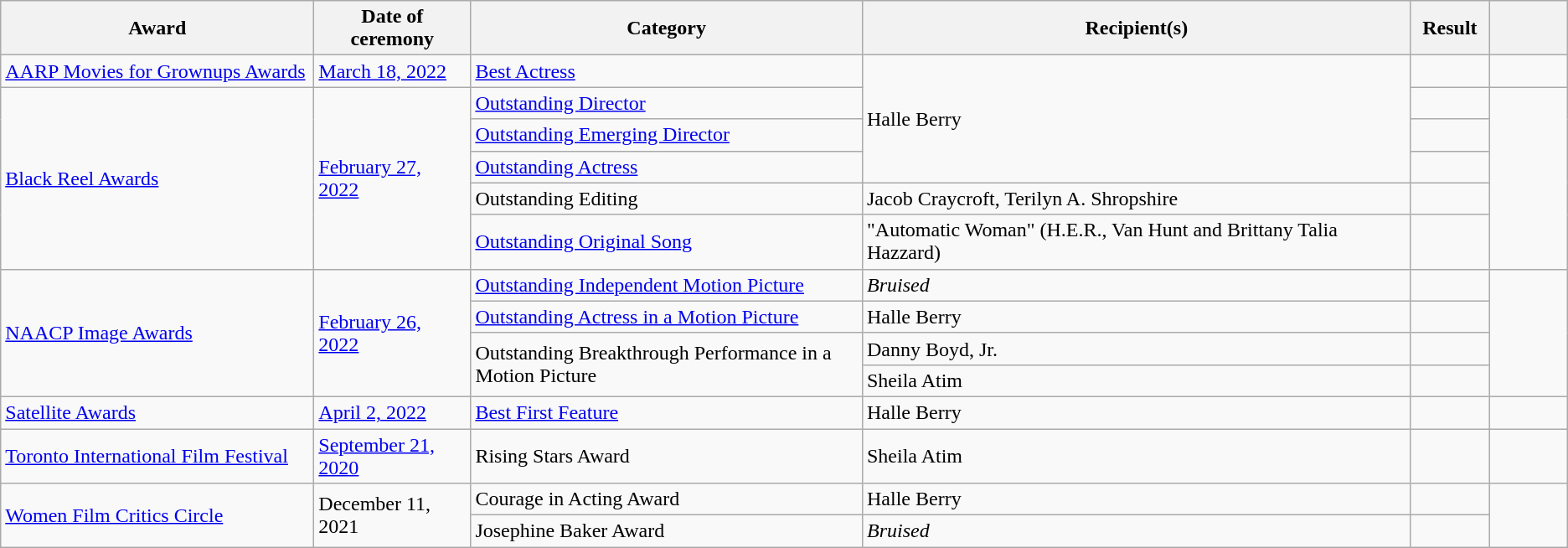<table class="wikitable plainrowheaders sortable">
<tr>
<th scope="col" style="width:20%;">Award</th>
<th scope="col" style="width:10%;">Date of ceremony</th>
<th scope="col" style="width:25%;">Category</th>
<th scope="col" style="width:35%;">Recipient(s)</th>
<th scope="col" style="width:5%;">Result</th>
<th class="unsortable" scope="col" style="width:10%;"></th>
</tr>
<tr>
<td rowspan="1"><a href='#'>AARP Movies for Grownups Awards</a></td>
<td rowspan="1"><a href='#'>March 18, 2022</a></td>
<td><a href='#'>Best Actress</a></td>
<td rowspan="4">Halle Berry</td>
<td></td>
<td rowspan="1"></td>
</tr>
<tr>
<td rowspan="5"><a href='#'>Black Reel Awards</a></td>
<td rowspan="5"><a href='#'>February 27, 2022</a></td>
<td><a href='#'>Outstanding Director</a></td>
<td></td>
<td rowspan="5"></td>
</tr>
<tr>
<td><a href='#'>Outstanding Emerging Director</a></td>
<td></td>
</tr>
<tr>
<td><a href='#'>Outstanding Actress</a></td>
<td></td>
</tr>
<tr>
<td>Outstanding Editing</td>
<td>Jacob Craycroft, Terilyn A. Shropshire</td>
<td></td>
</tr>
<tr>
<td rowspan="1"><a href='#'>Outstanding Original Song</a></td>
<td>"Automatic Woman" (H.E.R., Van Hunt and Brittany Talia Hazzard)</td>
<td></td>
</tr>
<tr>
<td rowspan="4"><a href='#'>NAACP Image Awards</a></td>
<td rowspan="4"><a href='#'>February 26, 2022</a></td>
<td><a href='#'>Outstanding Independent Motion Picture</a></td>
<td><em>Bruised</em></td>
<td></td>
<td rowspan="4"></td>
</tr>
<tr>
<td><a href='#'>Outstanding Actress in a Motion Picture</a></td>
<td>Halle Berry</td>
<td></td>
</tr>
<tr>
<td rowspan="2">Outstanding Breakthrough Performance in a Motion Picture</td>
<td>Danny Boyd, Jr.</td>
<td></td>
</tr>
<tr>
<td>Sheila Atim</td>
<td></td>
</tr>
<tr>
<td rowspan="1"><a href='#'>Satellite Awards</a></td>
<td rowspan="1"><a href='#'>April 2, 2022</a></td>
<td><a href='#'>Best First Feature</a></td>
<td rowspan="1">Halle Berry</td>
<td></td>
<td rowspan="1"></td>
</tr>
<tr>
<td rowspan="1"><a href='#'>Toronto International Film Festival</a></td>
<td rowspan="1"><a href='#'>September 21, 2020</a></td>
<td>Rising Stars Award</td>
<td rowspan="1">Sheila Atim</td>
<td></td>
<td rowspan="1"></td>
</tr>
<tr>
<td rowspan="2"><a href='#'>Women Film Critics Circle</a></td>
<td rowspan="2">December 11, 2021</td>
<td>Courage in Acting Award</td>
<td>Halle Berry</td>
<td></td>
<td rowspan="2"></td>
</tr>
<tr>
<td>Josephine Baker Award</td>
<td><em>Bruised</em></td>
<td></td>
</tr>
</table>
